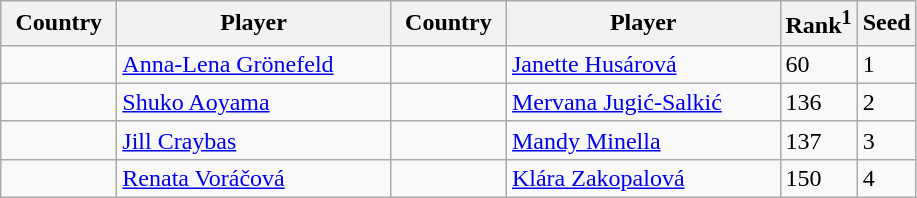<table class="sortable wikitable">
<tr>
<th width="70">Country</th>
<th width="175">Player</th>
<th width="70">Country</th>
<th width="175">Player</th>
<th>Rank<sup>1</sup></th>
<th>Seed</th>
</tr>
<tr>
<td></td>
<td><a href='#'>Anna-Lena Grönefeld</a></td>
<td></td>
<td><a href='#'>Janette Husárová</a></td>
<td>60</td>
<td>1</td>
</tr>
<tr>
<td></td>
<td><a href='#'>Shuko Aoyama</a></td>
<td></td>
<td><a href='#'>Mervana Jugić-Salkić</a></td>
<td>136</td>
<td>2</td>
</tr>
<tr>
<td></td>
<td><a href='#'>Jill Craybas</a></td>
<td></td>
<td><a href='#'>Mandy Minella</a></td>
<td>137</td>
<td>3</td>
</tr>
<tr>
<td></td>
<td><a href='#'>Renata Voráčová</a></td>
<td></td>
<td><a href='#'>Klára Zakopalová</a></td>
<td>150</td>
<td>4</td>
</tr>
</table>
